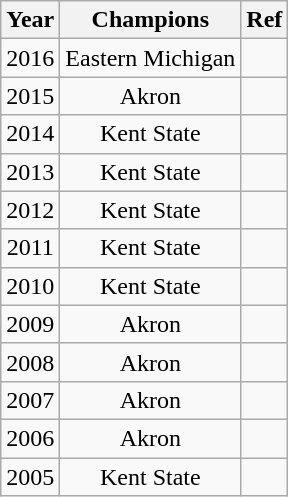<table class="wikitable" style="text-align:center" cellpadding=2 cellspacing=2>
<tr>
<th>Year</th>
<th>Champions</th>
<th>Ref</th>
</tr>
<tr>
<td>2016</td>
<td>Eastern Michigan</td>
<td></td>
</tr>
<tr>
<td>2015</td>
<td>Akron</td>
<td></td>
</tr>
<tr>
<td>2014</td>
<td>Kent State</td>
<td></td>
</tr>
<tr>
<td>2013</td>
<td>Kent State</td>
<td></td>
</tr>
<tr>
<td>2012</td>
<td>Kent State</td>
<td></td>
</tr>
<tr>
<td>2011</td>
<td>Kent State</td>
<td></td>
</tr>
<tr>
<td>2010</td>
<td>Kent State</td>
<td></td>
</tr>
<tr>
<td>2009</td>
<td>Akron</td>
<td></td>
</tr>
<tr>
<td>2008</td>
<td>Akron</td>
<td></td>
</tr>
<tr>
<td>2007</td>
<td>Akron</td>
<td></td>
</tr>
<tr>
<td>2006</td>
<td>Akron</td>
<td></td>
</tr>
<tr>
<td>2005</td>
<td>Kent State</td>
<td></td>
</tr>
</table>
